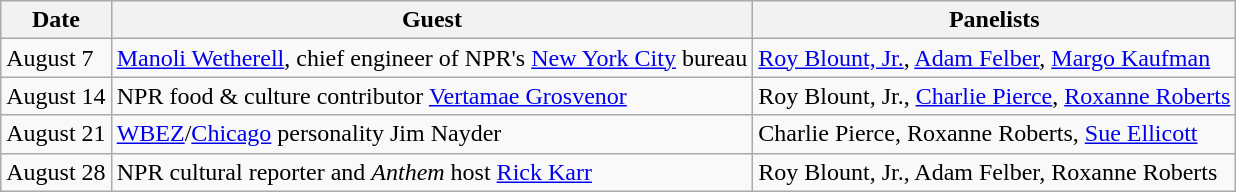<table class="wikitable">
<tr>
<th>Date</th>
<th>Guest</th>
<th>Panelists</th>
</tr>
<tr>
<td>August 7</td>
<td><a href='#'>Manoli Wetherell</a>, chief engineer of NPR's <a href='#'>New York City</a> bureau</td>
<td><a href='#'>Roy Blount, Jr.</a>, <a href='#'>Adam Felber</a>, <a href='#'>Margo Kaufman</a></td>
</tr>
<tr>
<td>August 14</td>
<td>NPR food & culture contributor <a href='#'>Vertamae Grosvenor</a></td>
<td>Roy Blount, Jr., <a href='#'>Charlie Pierce</a>, <a href='#'>Roxanne Roberts</a></td>
</tr>
<tr>
<td>August 21</td>
<td><a href='#'>WBEZ</a>/<a href='#'>Chicago</a> personality Jim Nayder</td>
<td>Charlie Pierce, Roxanne Roberts, <a href='#'>Sue Ellicott</a></td>
</tr>
<tr>
<td>August 28</td>
<td>NPR cultural reporter and <em>Anthem</em> host <a href='#'>Rick Karr</a></td>
<td>Roy Blount, Jr., Adam Felber, Roxanne Roberts</td>
</tr>
</table>
